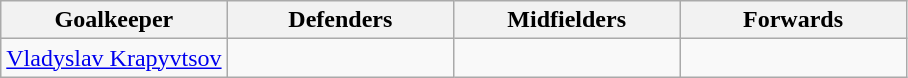<table class="wikitable">
<tr>
<th style="width:25%;">Goalkeeper</th>
<th style="width:25%;">Defenders</th>
<th style="width:25%;">Midfielders</th>
<th style="width:25%;">Forwards</th>
</tr>
<tr style="vertical-align:top;">
<td> <a href='#'>Vladyslav Krapyvtsov</a></td>
<td></td>
<td></td>
<td></td>
</tr>
</table>
